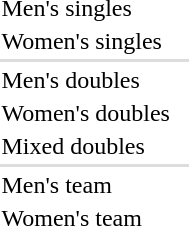<table>
<tr>
<td>Men's singles</td>
<td></td>
<td></td>
<td></td>
</tr>
<tr>
<td>Women's singles</td>
<td></td>
<td></td>
<td></td>
</tr>
<tr bgcolor=#DDDDDD>
<td colspan=100%></td>
</tr>
<tr>
<td>Men's doubles</td>
<td nowrap></td>
<td></td>
<td nowrap></td>
</tr>
<tr>
<td>Women's doubles</td>
<td></td>
<td nowrap></td>
<td></td>
</tr>
<tr>
<td>Mixed doubles</td>
<td></td>
<td></td>
<td></td>
</tr>
<tr bgcolor=#DDDDDD>
<td colspan=100%></td>
</tr>
<tr>
<td>Men's team</td>
<td></td>
<td nowrap></td>
<td></td>
</tr>
<tr>
<td>Women's team</td>
<td></td>
<td></td>
<td></td>
</tr>
</table>
